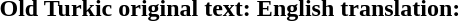<table>
<tr valign="bottom">
<td><br><strong>Old Turkic original text:</strong></td>
<td><br><strong>English translation:</strong></td>
</tr>
</table>
